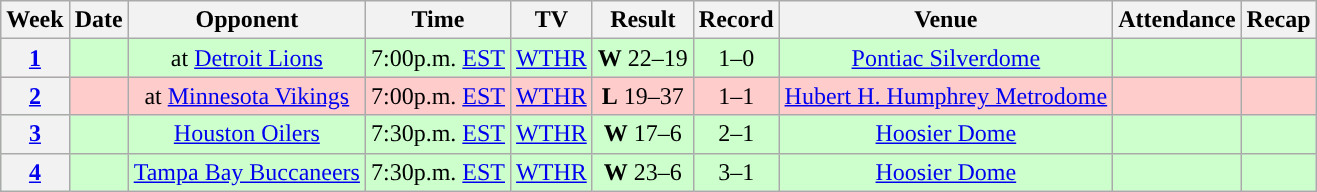<table class="wikitable" style="text-align:center">
<tr>
<th>Week</th>
<th>Date</th>
<th>Opponent</th>
<th>Time</th>
<th>TV</th>
<th>Result</th>
<th>Record</th>
<th>Venue</th>
<th>Attendance</th>
<th>Recap</th>
</tr>
<tr style="background:#cfc">
<th><a href='#'>1</a></th>
<td></td>
<td>at <a href='#'>Detroit Lions</a></td>
<td>7:00p.m. <a href='#'>EST</a></td>
<td><a href='#'>WTHR</a></td>
<td><strong>W</strong> 22–19</td>
<td>1–0</td>
<td><a href='#'>Pontiac Silverdome</a></td>
<td></td>
<td></td>
</tr>
<tr style="background:#fcc">
<th><a href='#'>2</a></th>
<td></td>
<td>at <a href='#'>Minnesota Vikings</a></td>
<td>7:00p.m. <a href='#'>EST</a></td>
<td><a href='#'>WTHR</a></td>
<td><strong>L</strong> 19–37</td>
<td>1–1</td>
<td><a href='#'>Hubert H. Humphrey Metrodome</a></td>
<td></td>
<td></td>
</tr>
<tr style="background:#cfc">
<th><a href='#'>3</a></th>
<td></td>
<td><a href='#'>Houston Oilers</a></td>
<td>7:30p.m. <a href='#'>EST</a></td>
<td><a href='#'>WTHR</a></td>
<td><strong>W</strong> 17–6</td>
<td>2–1</td>
<td><a href='#'>Hoosier Dome</a></td>
<td></td>
<td></td>
</tr>
<tr style="background:#cfc">
<th><a href='#'>4</a></th>
<td></td>
<td><a href='#'>Tampa Bay Buccaneers</a></td>
<td>7:30p.m. <a href='#'>EST</a></td>
<td><a href='#'>WTHR</a></td>
<td><strong>W</strong> 23–6</td>
<td>3–1</td>
<td><a href='#'>Hoosier Dome</a></td>
<td></td>
<td></td>
</tr>
</table>
